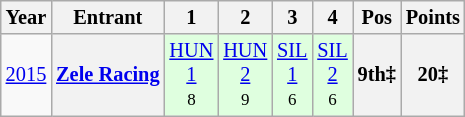<table class="wikitable" style="text-align:center; font-size:85%">
<tr>
<th>Year</th>
<th>Entrant</th>
<th>1</th>
<th>2</th>
<th>3</th>
<th>4</th>
<th>Pos</th>
<th>Points</th>
</tr>
<tr>
<td><a href='#'>2015</a></td>
<th nowrap><a href='#'>Zele Racing</a></th>
<td style="background:#DFFFDF;"><a href='#'>HUN<br>1</a><br><small>8</small></td>
<td style="background:#DFFFDF;"><a href='#'>HUN<br>2</a><br><small>9</small></td>
<td style="background:#DFFFDF;"><a href='#'>SIL<br>1</a><br><small>6</small></td>
<td style="background:#DFFFDF;"><a href='#'>SIL<br>2</a><br><small>6</small></td>
<th>9th‡</th>
<th>20‡</th>
</tr>
</table>
